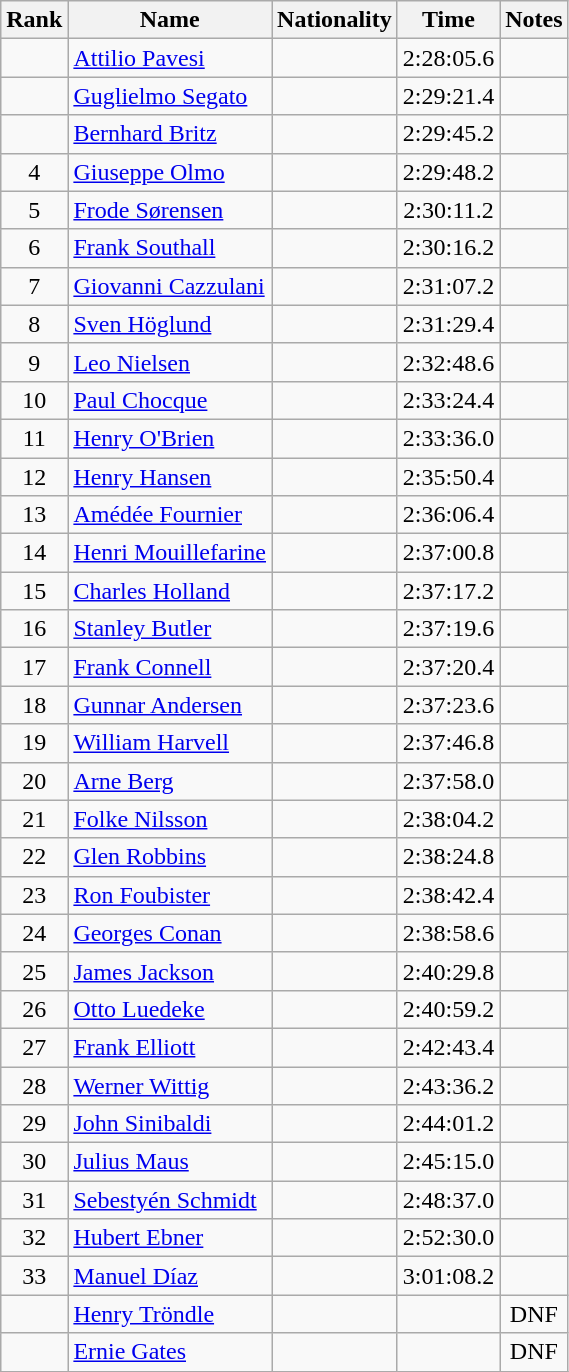<table class="wikitable sortable" style="text-align:center">
<tr>
<th>Rank</th>
<th>Name</th>
<th>Nationality</th>
<th>Time</th>
<th>Notes</th>
</tr>
<tr>
<td></td>
<td align=left><a href='#'>Attilio Pavesi</a></td>
<td align=left></td>
<td>2:28:05.6</td>
<td></td>
</tr>
<tr>
<td></td>
<td align=left><a href='#'>Guglielmo Segato</a></td>
<td align=left></td>
<td>2:29:21.4</td>
<td></td>
</tr>
<tr>
<td></td>
<td align=left><a href='#'>Bernhard Britz</a></td>
<td align=left></td>
<td>2:29:45.2</td>
<td></td>
</tr>
<tr>
<td>4</td>
<td align=left><a href='#'>Giuseppe Olmo</a></td>
<td align=left></td>
<td>2:29:48.2</td>
<td></td>
</tr>
<tr>
<td>5</td>
<td align=left><a href='#'>Frode Sørensen</a></td>
<td align=left></td>
<td>2:30:11.2</td>
<td></td>
</tr>
<tr>
<td>6</td>
<td align=left><a href='#'>Frank Southall</a></td>
<td align=left></td>
<td>2:30:16.2</td>
<td></td>
</tr>
<tr>
<td>7</td>
<td align=left><a href='#'>Giovanni Cazzulani</a></td>
<td align=left></td>
<td>2:31:07.2</td>
<td></td>
</tr>
<tr>
<td>8</td>
<td align=left><a href='#'>Sven Höglund</a></td>
<td align=left></td>
<td>2:31:29.4</td>
<td></td>
</tr>
<tr>
<td>9</td>
<td align=left><a href='#'>Leo Nielsen</a></td>
<td align=left></td>
<td>2:32:48.6</td>
<td></td>
</tr>
<tr>
<td>10</td>
<td align=left><a href='#'>Paul Chocque</a></td>
<td align=left></td>
<td>2:33:24.4</td>
<td></td>
</tr>
<tr>
<td>11</td>
<td align=left><a href='#'>Henry O'Brien</a></td>
<td align=left></td>
<td>2:33:36.0</td>
<td></td>
</tr>
<tr>
<td>12</td>
<td align=left><a href='#'>Henry Hansen</a></td>
<td align=left></td>
<td>2:35:50.4</td>
<td></td>
</tr>
<tr>
<td>13</td>
<td align=left><a href='#'>Amédée Fournier</a></td>
<td align=left></td>
<td>2:36:06.4</td>
<td></td>
</tr>
<tr>
<td>14</td>
<td align=left><a href='#'>Henri Mouillefarine</a></td>
<td align=left></td>
<td>2:37:00.8</td>
<td></td>
</tr>
<tr>
<td>15</td>
<td align=left><a href='#'>Charles Holland</a></td>
<td align=left></td>
<td>2:37:17.2</td>
<td></td>
</tr>
<tr>
<td>16</td>
<td align=left><a href='#'>Stanley Butler</a></td>
<td align=left></td>
<td>2:37:19.6</td>
<td></td>
</tr>
<tr>
<td>17</td>
<td align=left><a href='#'>Frank Connell</a></td>
<td align=left></td>
<td>2:37:20.4</td>
<td></td>
</tr>
<tr>
<td>18</td>
<td align=left><a href='#'>Gunnar Andersen</a></td>
<td align=left></td>
<td>2:37:23.6</td>
<td></td>
</tr>
<tr>
<td>19</td>
<td align=left><a href='#'>William Harvell</a></td>
<td align=left></td>
<td>2:37:46.8</td>
<td></td>
</tr>
<tr>
<td>20</td>
<td align=left><a href='#'>Arne Berg</a></td>
<td align=left></td>
<td>2:37:58.0</td>
<td></td>
</tr>
<tr>
<td>21</td>
<td align=left><a href='#'>Folke Nilsson</a></td>
<td align=left></td>
<td>2:38:04.2</td>
<td></td>
</tr>
<tr>
<td>22</td>
<td align=left><a href='#'>Glen Robbins</a></td>
<td align=left></td>
<td>2:38:24.8</td>
<td></td>
</tr>
<tr>
<td>23</td>
<td align=left><a href='#'>Ron Foubister</a></td>
<td align=left></td>
<td>2:38:42.4</td>
<td></td>
</tr>
<tr>
<td>24</td>
<td align=left><a href='#'>Georges Conan</a></td>
<td align=left></td>
<td>2:38:58.6</td>
<td></td>
</tr>
<tr>
<td>25</td>
<td align=left><a href='#'>James Jackson</a></td>
<td align=left></td>
<td>2:40:29.8</td>
<td></td>
</tr>
<tr>
<td>26</td>
<td align=left><a href='#'>Otto Luedeke</a></td>
<td align=left></td>
<td>2:40:59.2</td>
<td></td>
</tr>
<tr>
<td>27</td>
<td align=left><a href='#'>Frank Elliott</a></td>
<td align=left></td>
<td>2:42:43.4</td>
<td></td>
</tr>
<tr>
<td>28</td>
<td align=left><a href='#'>Werner Wittig</a></td>
<td align=left></td>
<td>2:43:36.2</td>
<td></td>
</tr>
<tr>
<td>29</td>
<td align=left><a href='#'>John Sinibaldi</a></td>
<td align=left></td>
<td>2:44:01.2</td>
<td></td>
</tr>
<tr>
<td>30</td>
<td align=left><a href='#'>Julius Maus</a></td>
<td align=left></td>
<td>2:45:15.0</td>
<td></td>
</tr>
<tr>
<td>31</td>
<td align=left><a href='#'>Sebestyén Schmidt</a></td>
<td align=left></td>
<td>2:48:37.0</td>
<td></td>
</tr>
<tr>
<td>32</td>
<td align=left><a href='#'>Hubert Ebner</a></td>
<td align=left></td>
<td>2:52:30.0</td>
<td></td>
</tr>
<tr>
<td>33</td>
<td align=left><a href='#'>Manuel Díaz</a></td>
<td align=left></td>
<td>3:01:08.2</td>
<td></td>
</tr>
<tr>
<td></td>
<td align=left><a href='#'>Henry Tröndle</a></td>
<td align=left></td>
<td></td>
<td>DNF</td>
</tr>
<tr>
<td></td>
<td align=left><a href='#'>Ernie Gates</a></td>
<td align=left></td>
<td></td>
<td>DNF</td>
</tr>
<tr>
</tr>
</table>
